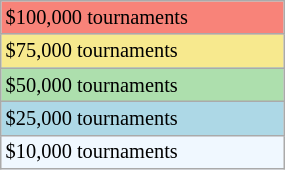<table class="wikitable"  style="font-size:85%; width:15%;">
<tr style="background:#f88379;">
<td>$100,000 tournaments</td>
</tr>
<tr style="background:#f7e98e;">
<td>$75,000 tournaments</td>
</tr>
<tr style="background:#addfad;">
<td>$50,000 tournaments</td>
</tr>
<tr style="background:lightblue;">
<td>$25,000 tournaments</td>
</tr>
<tr style="background:#f0f8ff;">
<td>$10,000 tournaments</td>
</tr>
</table>
